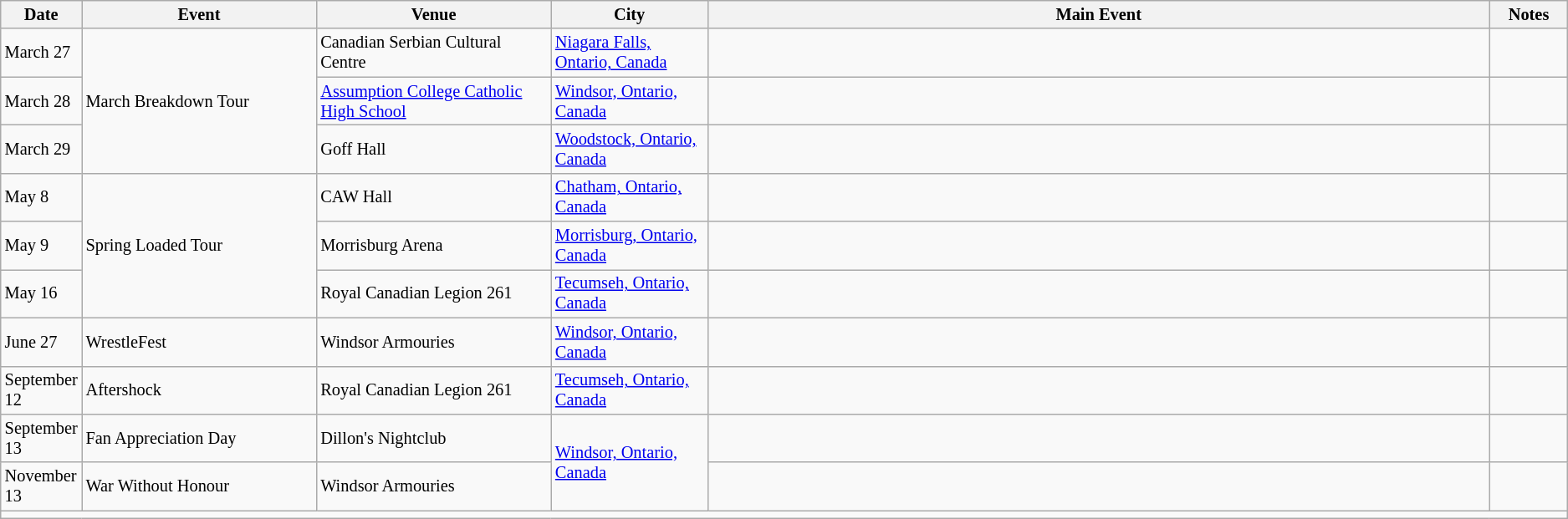<table class="sortable wikitable succession-box" style="font-size:85%;">
<tr>
<th scope="col" style="width:5%;">Date</th>
<th scope="col" style="width:15%;">Event</th>
<th scope="col" style="width:15%;">Venue</th>
<th scope="col" style="width:10%;">City</th>
<th scope="col" style="width:50%;">Main Event</th>
<th scope="col" style="width:10%;">Notes</th>
</tr>
<tr>
<td>March 27</td>
<td rowspan=3>March Breakdown Tour</td>
<td>Canadian Serbian Cultural Centre</td>
<td><a href='#'>Niagara Falls, Ontario, Canada</a></td>
<td></td>
<td></td>
</tr>
<tr>
<td>March 28</td>
<td><a href='#'>Assumption College Catholic High School</a></td>
<td><a href='#'>Windsor, Ontario, Canada</a></td>
<td></td>
<td></td>
</tr>
<tr>
<td>March 29</td>
<td>Goff Hall</td>
<td><a href='#'>Woodstock, Ontario, Canada</a></td>
<td></td>
<td></td>
</tr>
<tr>
<td>May 8</td>
<td rowspan=3>Spring Loaded Tour</td>
<td>CAW Hall</td>
<td><a href='#'>Chatham, Ontario, Canada</a></td>
<td></td>
<td></td>
</tr>
<tr>
<td>May 9</td>
<td>Morrisburg Arena</td>
<td><a href='#'>Morrisburg, Ontario, Canada</a></td>
<td></td>
<td></td>
</tr>
<tr>
<td>May 16</td>
<td>Royal Canadian Legion 261</td>
<td><a href='#'>Tecumseh, Ontario, Canada</a></td>
<td></td>
<td></td>
</tr>
<tr>
<td>June 27</td>
<td>WrestleFest</td>
<td>Windsor Armouries</td>
<td><a href='#'>Windsor, Ontario, Canada</a></td>
<td></td>
<td></td>
</tr>
<tr>
<td>September 12</td>
<td>Aftershock</td>
<td>Royal Canadian Legion 261</td>
<td><a href='#'>Tecumseh, Ontario, Canada</a></td>
<td></td>
<td></td>
</tr>
<tr>
<td>September 13</td>
<td>Fan Appreciation Day</td>
<td>Dillon's Nightclub</td>
<td rowspan=2><a href='#'>Windsor, Ontario, Canada</a></td>
<td></td>
<td></td>
</tr>
<tr>
<td>November 13</td>
<td>War Without Honour</td>
<td>Windsor Armouries</td>
<td></td>
<td></td>
</tr>
<tr>
<td colspan="6"></td>
</tr>
</table>
